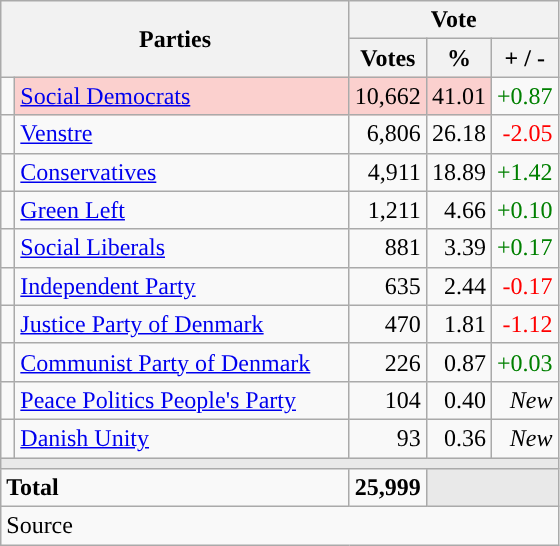<table class="wikitable" style="text-align:right;">
<tr>
<th style="text-align:centre;" rowspan="2" colspan="2" width="225">Parties</th>
<th colspan="3">Vote</th>
</tr>
<tr>
<th width="15">Votes</th>
<th width="15">%</th>
<th width="15">+ / -</th>
</tr>
<tr>
<td width="2" style="color:inherit;background:"></td>
<td bgcolor=#fbd0ce  align="left"><a href='#'>Social Democrats</a></td>
<td bgcolor=#fbd0ce>10,662</td>
<td bgcolor=#fbd0ce>41.01</td>
<td style=color:green;>+0.87</td>
</tr>
<tr>
<td width="2" style="color:inherit;background:"></td>
<td align="left"><a href='#'>Venstre</a></td>
<td>6,806</td>
<td>26.18</td>
<td style=color:red;>-2.05</td>
</tr>
<tr>
<td width="2" style="color:inherit;background:"></td>
<td align="left"><a href='#'>Conservatives</a></td>
<td>4,911</td>
<td>18.89</td>
<td style=color:green;>+1.42</td>
</tr>
<tr>
<td width="2" style="color:inherit;background:"></td>
<td align="left"><a href='#'>Green Left</a></td>
<td>1,211</td>
<td>4.66</td>
<td style=color:green;>+0.10</td>
</tr>
<tr>
<td width="2" style="color:inherit;background:"></td>
<td align="left"><a href='#'>Social Liberals</a></td>
<td>881</td>
<td>3.39</td>
<td style=color:green;>+0.17</td>
</tr>
<tr>
<td width="2" style="color:inherit;background:"></td>
<td align="left"><a href='#'>Independent Party</a></td>
<td>635</td>
<td>2.44</td>
<td style=color:red;>-0.17</td>
</tr>
<tr>
<td width="2" style="color:inherit;background:"></td>
<td align="left"><a href='#'>Justice Party of Denmark</a></td>
<td>470</td>
<td>1.81</td>
<td style=color:red;>-1.12</td>
</tr>
<tr>
<td width="2" style="color:inherit;background:"></td>
<td align="left"><a href='#'>Communist Party of Denmark</a></td>
<td>226</td>
<td>0.87</td>
<td style=color:green;>+0.03</td>
</tr>
<tr>
<td width="2" style="color:inherit;background:"></td>
<td align="left"><a href='#'>Peace Politics People's Party</a></td>
<td>104</td>
<td>0.40</td>
<td><em>New</em></td>
</tr>
<tr>
<td width="2" style="color:inherit;background:"></td>
<td align="left"><a href='#'>Danish Unity</a></td>
<td>93</td>
<td>0.36</td>
<td><em>New</em></td>
</tr>
<tr>
<td colspan="7" bgcolor="#E9E9E9"></td>
</tr>
<tr>
<td align="left" colspan="2"><strong>Total</strong></td>
<td><strong>25,999</strong></td>
<td bgcolor="#E9E9E9" colspan="2"></td>
</tr>
<tr>
<td align="left" colspan="6">Source</td>
</tr>
</table>
